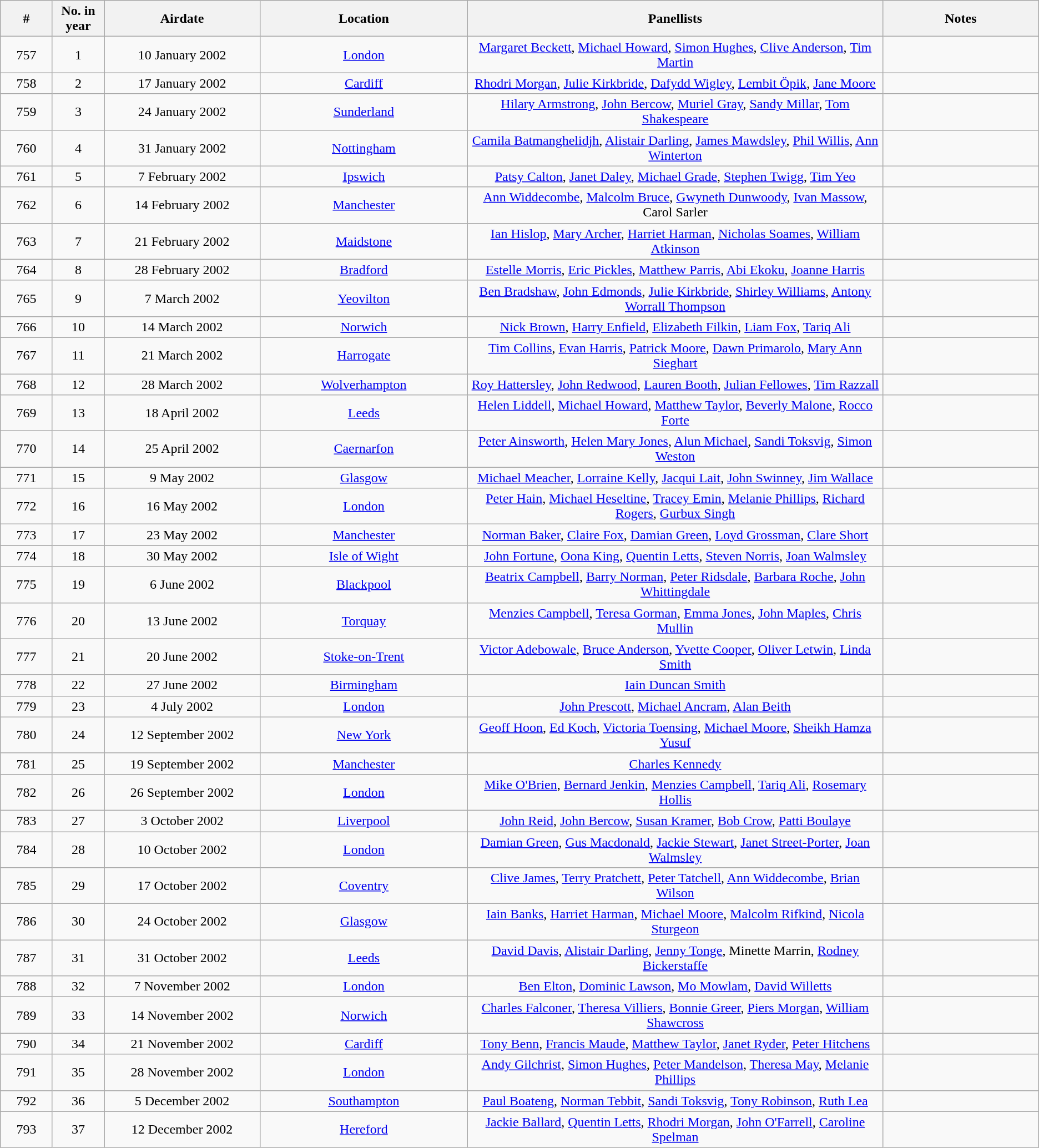<table class="wikitable" style="text-align:center;">
<tr>
<th style="width:5%;">#</th>
<th style="width:5%;">No. in year</th>
<th style="width:15%;">Airdate</th>
<th style="width:20%;">Location</th>
<th style="width:40%;">Panellists</th>
<th style="width:40%;">Notes</th>
</tr>
<tr>
<td>757</td>
<td>1</td>
<td>10 January 2002</td>
<td><a href='#'>London</a></td>
<td><a href='#'>Margaret Beckett</a>, <a href='#'>Michael Howard</a>, <a href='#'>Simon Hughes</a>, <a href='#'>Clive Anderson</a>, <a href='#'>Tim Martin</a></td>
<td></td>
</tr>
<tr>
<td>758</td>
<td>2</td>
<td>17 January 2002</td>
<td><a href='#'>Cardiff</a></td>
<td><a href='#'>Rhodri Morgan</a>, <a href='#'>Julie Kirkbride</a>, <a href='#'>Dafydd Wigley</a>, <a href='#'>Lembit Öpik</a>, <a href='#'>Jane Moore</a></td>
<td></td>
</tr>
<tr>
<td>759</td>
<td>3</td>
<td>24 January 2002</td>
<td><a href='#'>Sunderland</a></td>
<td><a href='#'>Hilary Armstrong</a>, <a href='#'>John Bercow</a>, <a href='#'>Muriel Gray</a>, <a href='#'>Sandy Millar</a>, <a href='#'>Tom Shakespeare</a></td>
<td></td>
</tr>
<tr>
<td>760</td>
<td>4</td>
<td>31 January 2002</td>
<td><a href='#'>Nottingham</a></td>
<td><a href='#'>Camila Batmanghelidjh</a>, <a href='#'>Alistair Darling</a>, <a href='#'>James Mawdsley</a>, <a href='#'>Phil Willis</a>, <a href='#'>Ann Winterton</a></td>
<td></td>
</tr>
<tr>
<td>761</td>
<td>5</td>
<td>7 February 2002</td>
<td><a href='#'>Ipswich</a></td>
<td><a href='#'>Patsy Calton</a>, <a href='#'>Janet Daley</a>, <a href='#'>Michael Grade</a>, <a href='#'>Stephen Twigg</a>, <a href='#'>Tim Yeo</a></td>
<td></td>
</tr>
<tr>
<td>762</td>
<td>6</td>
<td>14 February 2002</td>
<td><a href='#'>Manchester</a></td>
<td><a href='#'>Ann Widdecombe</a>, <a href='#'>Malcolm Bruce</a>, <a href='#'>Gwyneth Dunwoody</a>, <a href='#'>Ivan Massow</a>, Carol Sarler</td>
<td></td>
</tr>
<tr>
<td>763</td>
<td>7</td>
<td>21 February 2002 </td>
<td><a href='#'>Maidstone</a></td>
<td><a href='#'>Ian Hislop</a>, <a href='#'>Mary Archer</a>, <a href='#'>Harriet Harman</a>, <a href='#'>Nicholas Soames</a>, <a href='#'>William Atkinson</a></td>
<td></td>
</tr>
<tr>
<td>764</td>
<td>8</td>
<td>28 February 2002</td>
<td><a href='#'>Bradford</a></td>
<td><a href='#'>Estelle Morris</a>, <a href='#'>Eric Pickles</a>, <a href='#'>Matthew Parris</a>, <a href='#'>Abi Ekoku</a>, <a href='#'>Joanne Harris</a></td>
<td></td>
</tr>
<tr>
<td>765</td>
<td>9</td>
<td>7 March 2002</td>
<td><a href='#'>Yeovilton</a></td>
<td><a href='#'>Ben Bradshaw</a>, <a href='#'>John Edmonds</a>, <a href='#'>Julie Kirkbride</a>, <a href='#'>Shirley Williams</a>, <a href='#'>Antony Worrall Thompson</a></td>
<td></td>
</tr>
<tr>
<td>766</td>
<td>10</td>
<td>14 March 2002</td>
<td><a href='#'>Norwich</a></td>
<td><a href='#'>Nick Brown</a>, <a href='#'>Harry Enfield</a>, <a href='#'>Elizabeth Filkin</a>, <a href='#'>Liam Fox</a>, <a href='#'>Tariq Ali</a></td>
<td></td>
</tr>
<tr>
<td>767</td>
<td>11</td>
<td>21 March 2002</td>
<td><a href='#'>Harrogate</a></td>
<td><a href='#'>Tim Collins</a>, <a href='#'>Evan Harris</a>, <a href='#'>Patrick Moore</a>, <a href='#'>Dawn Primarolo</a>, <a href='#'>Mary Ann Sieghart</a></td>
<td></td>
</tr>
<tr>
<td>768</td>
<td>12</td>
<td>28 March 2002</td>
<td><a href='#'>Wolverhampton</a></td>
<td><a href='#'>Roy Hattersley</a>, <a href='#'>John Redwood</a>, <a href='#'>Lauren Booth</a>, <a href='#'>Julian Fellowes</a>, <a href='#'>Tim Razzall</a></td>
<td></td>
</tr>
<tr>
<td>769</td>
<td>13</td>
<td>18 April 2002</td>
<td><a href='#'>Leeds</a></td>
<td><a href='#'>Helen Liddell</a>, <a href='#'>Michael Howard</a>, <a href='#'>Matthew Taylor</a>, <a href='#'>Beverly Malone</a>, <a href='#'>Rocco Forte</a></td>
<td></td>
</tr>
<tr>
<td>770</td>
<td>14</td>
<td>25 April 2002</td>
<td><a href='#'>Caernarfon</a></td>
<td><a href='#'>Peter Ainsworth</a>, <a href='#'>Helen Mary Jones</a>, <a href='#'>Alun Michael</a>, <a href='#'>Sandi Toksvig</a>, <a href='#'>Simon Weston</a></td>
<td></td>
</tr>
<tr>
<td>771</td>
<td>15</td>
<td>9 May 2002</td>
<td><a href='#'>Glasgow</a></td>
<td><a href='#'>Michael Meacher</a>, <a href='#'>Lorraine Kelly</a>, <a href='#'>Jacqui Lait</a>, <a href='#'>John Swinney</a>, <a href='#'>Jim Wallace</a></td>
<td></td>
</tr>
<tr>
<td>772</td>
<td>16</td>
<td>16 May 2002</td>
<td><a href='#'>London</a></td>
<td><a href='#'>Peter Hain</a>, <a href='#'>Michael Heseltine</a>, <a href='#'>Tracey Emin</a>, <a href='#'>Melanie Phillips</a>, <a href='#'>Richard Rogers</a>, <a href='#'>Gurbux Singh</a></td>
<td></td>
</tr>
<tr>
<td>773</td>
<td>17</td>
<td>23 May 2002</td>
<td><a href='#'>Manchester</a></td>
<td><a href='#'>Norman Baker</a>, <a href='#'>Claire Fox</a>, <a href='#'>Damian Green</a>, <a href='#'>Loyd Grossman</a>, <a href='#'>Clare Short</a></td>
<td></td>
</tr>
<tr>
<td>774</td>
<td>18</td>
<td>30 May 2002</td>
<td><a href='#'>Isle of Wight</a></td>
<td><a href='#'>John Fortune</a>, <a href='#'>Oona King</a>, <a href='#'>Quentin Letts</a>, <a href='#'>Steven Norris</a>, <a href='#'>Joan Walmsley</a></td>
<td></td>
</tr>
<tr>
<td>775</td>
<td>19</td>
<td>6 June 2002</td>
<td><a href='#'>Blackpool</a></td>
<td><a href='#'>Beatrix Campbell</a>, <a href='#'>Barry Norman</a>, <a href='#'>Peter Ridsdale</a>, <a href='#'>Barbara Roche</a>, <a href='#'>John Whittingdale</a></td>
<td></td>
</tr>
<tr>
<td>776</td>
<td>20</td>
<td>13 June 2002</td>
<td><a href='#'>Torquay</a></td>
<td><a href='#'>Menzies Campbell</a>, <a href='#'>Teresa Gorman</a>, <a href='#'>Emma Jones</a>, <a href='#'>John Maples</a>, <a href='#'>Chris Mullin</a></td>
<td></td>
</tr>
<tr>
<td>777</td>
<td>21</td>
<td>20 June 2002</td>
<td><a href='#'>Stoke-on-Trent</a></td>
<td><a href='#'>Victor Adebowale</a>, <a href='#'>Bruce Anderson</a>, <a href='#'>Yvette Cooper</a>, <a href='#'>Oliver Letwin</a>, <a href='#'>Linda Smith</a></td>
<td></td>
</tr>
<tr>
<td>778</td>
<td>22</td>
<td>27 June 2002</td>
<td><a href='#'>Birmingham</a></td>
<td><a href='#'>Iain Duncan Smith</a></td>
<td></td>
</tr>
<tr>
<td>779</td>
<td>23</td>
<td>4 July 2002</td>
<td><a href='#'>London</a></td>
<td><a href='#'>John Prescott</a>, <a href='#'>Michael Ancram</a>, <a href='#'>Alan Beith</a></td>
<td></td>
</tr>
<tr>
<td>780</td>
<td>24</td>
<td>12 September 2002</td>
<td><a href='#'>New York</a></td>
<td><a href='#'>Geoff Hoon</a>, <a href='#'>Ed Koch</a>, <a href='#'>Victoria Toensing</a>, <a href='#'>Michael Moore</a>, <a href='#'>Sheikh Hamza Yusuf</a></td>
<td></td>
</tr>
<tr>
<td>781</td>
<td>25</td>
<td>19 September 2002</td>
<td><a href='#'>Manchester</a></td>
<td><a href='#'>Charles Kennedy</a></td>
<td></td>
</tr>
<tr>
<td>782</td>
<td>26</td>
<td>26 September 2002</td>
<td><a href='#'>London</a></td>
<td><a href='#'>Mike O'Brien</a>, <a href='#'>Bernard Jenkin</a>, <a href='#'>Menzies Campbell</a>, <a href='#'>Tariq Ali</a>, <a href='#'>Rosemary Hollis</a></td>
<td></td>
</tr>
<tr>
<td>783</td>
<td>27</td>
<td>3 October 2002</td>
<td><a href='#'>Liverpool</a></td>
<td><a href='#'>John Reid</a>, <a href='#'>John Bercow</a>, <a href='#'>Susan Kramer</a>, <a href='#'>Bob Crow</a>, <a href='#'>Patti Boulaye</a></td>
<td></td>
</tr>
<tr>
<td>784</td>
<td>28</td>
<td>10 October 2002</td>
<td><a href='#'>London</a></td>
<td><a href='#'>Damian Green</a>, <a href='#'>Gus Macdonald</a>, <a href='#'>Jackie Stewart</a>, <a href='#'>Janet Street-Porter</a>, <a href='#'>Joan Walmsley</a></td>
<td></td>
</tr>
<tr>
<td>785</td>
<td>29</td>
<td>17 October 2002</td>
<td><a href='#'>Coventry</a></td>
<td><a href='#'>Clive James</a>, <a href='#'>Terry Pratchett</a>, <a href='#'>Peter Tatchell</a>, <a href='#'>Ann Widdecombe</a>, <a href='#'>Brian Wilson</a></td>
<td></td>
</tr>
<tr>
<td>786</td>
<td>30</td>
<td>24 October 2002</td>
<td><a href='#'>Glasgow</a></td>
<td><a href='#'>Iain Banks</a>, <a href='#'>Harriet Harman</a>, <a href='#'>Michael Moore</a>, <a href='#'>Malcolm Rifkind</a>, <a href='#'>Nicola Sturgeon</a></td>
<td></td>
</tr>
<tr>
<td>787</td>
<td>31</td>
<td>31 October 2002</td>
<td><a href='#'>Leeds</a></td>
<td><a href='#'>David Davis</a>, <a href='#'>Alistair Darling</a>, <a href='#'>Jenny Tonge</a>, Minette Marrin, <a href='#'>Rodney Bickerstaffe</a></td>
<td></td>
</tr>
<tr>
<td>788</td>
<td>32</td>
<td>7 November 2002</td>
<td><a href='#'>London</a></td>
<td><a href='#'>Ben Elton</a>, <a href='#'>Dominic Lawson</a>, <a href='#'>Mo Mowlam</a>, <a href='#'>David Willetts</a></td>
<td></td>
</tr>
<tr>
<td>789</td>
<td>33</td>
<td>14 November 2002</td>
<td><a href='#'>Norwich</a></td>
<td><a href='#'>Charles Falconer</a>, <a href='#'>Theresa Villiers</a>, <a href='#'>Bonnie Greer</a>, <a href='#'>Piers Morgan</a>, <a href='#'>William Shawcross</a></td>
<td></td>
</tr>
<tr>
<td>790</td>
<td>34</td>
<td>21 November 2002</td>
<td><a href='#'>Cardiff</a></td>
<td><a href='#'>Tony Benn</a>, <a href='#'>Francis Maude</a>, <a href='#'>Matthew Taylor</a>, <a href='#'>Janet Ryder</a>, <a href='#'>Peter Hitchens</a></td>
<td></td>
</tr>
<tr>
<td>791</td>
<td>35</td>
<td>28 November 2002</td>
<td><a href='#'>London</a></td>
<td><a href='#'>Andy Gilchrist</a>, <a href='#'>Simon Hughes</a>, <a href='#'>Peter Mandelson</a>, <a href='#'>Theresa May</a>, <a href='#'>Melanie Phillips</a></td>
<td></td>
</tr>
<tr>
<td>792</td>
<td>36</td>
<td>5 December 2002</td>
<td><a href='#'>Southampton</a></td>
<td><a href='#'>Paul Boateng</a>, <a href='#'>Norman Tebbit</a>, <a href='#'>Sandi Toksvig</a>, <a href='#'>Tony Robinson</a>, <a href='#'>Ruth Lea</a></td>
<td></td>
</tr>
<tr>
<td>793</td>
<td>37</td>
<td>12 December 2002</td>
<td><a href='#'>Hereford</a></td>
<td><a href='#'>Jackie Ballard</a>, <a href='#'>Quentin Letts</a>, <a href='#'>Rhodri Morgan</a>, <a href='#'>John O'Farrell</a>, <a href='#'>Caroline Spelman</a></td>
<td></td>
</tr>
</table>
